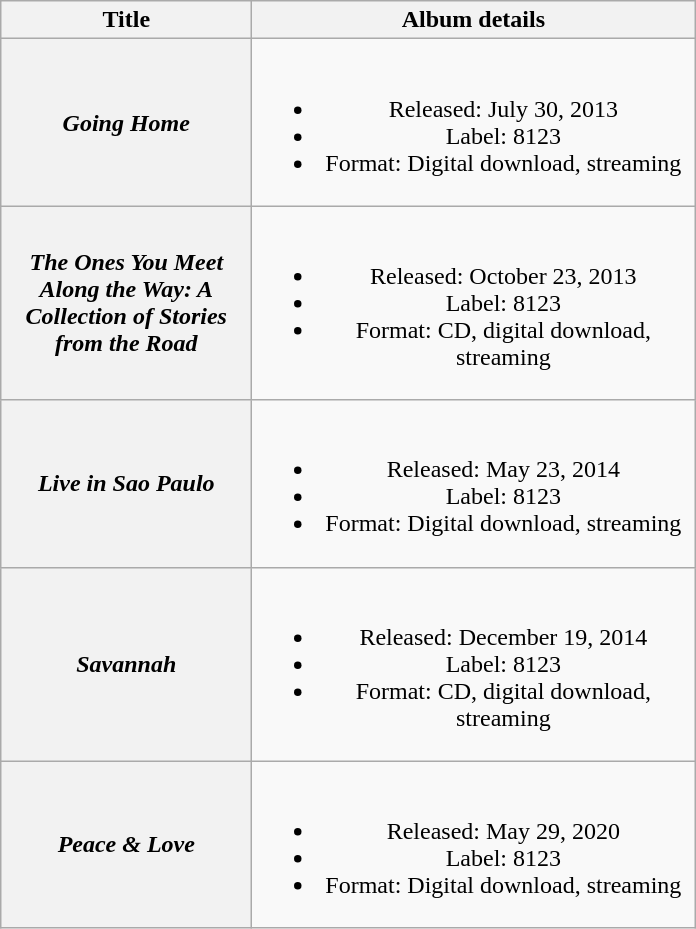<table class="wikitable plainrowheaders" style="text-align:center;">
<tr>
<th scope="col" style="width:10em;">Title</th>
<th scope="col" style="width:18em;">Album details</th>
</tr>
<tr>
<th scope="row"><em>Going Home</em></th>
<td><br><ul><li>Released: July 30, 2013</li><li>Label: 8123</li><li>Format: Digital download, streaming</li></ul></td>
</tr>
<tr>
<th scope="row"><em>The Ones You Meet Along the Way: A Collection of Stories from the Road</em></th>
<td><br><ul><li>Released: October 23, 2013</li><li>Label: 8123</li><li>Format: CD, digital download, streaming</li></ul></td>
</tr>
<tr>
<th scope="row"><em>Live in Sao Paulo</em></th>
<td><br><ul><li>Released: May 23, 2014</li><li>Label: 8123</li><li>Format: Digital download, streaming</li></ul></td>
</tr>
<tr>
<th scope="row"><em>Savannah</em></th>
<td><br><ul><li>Released: December 19, 2014</li><li>Label: 8123</li><li>Format: CD, digital download, streaming</li></ul></td>
</tr>
<tr>
<th scope="row"><em>Peace & Love</em></th>
<td><br><ul><li>Released: May 29, 2020</li><li>Label: 8123</li><li>Format: Digital download, streaming</li></ul></td>
</tr>
</table>
